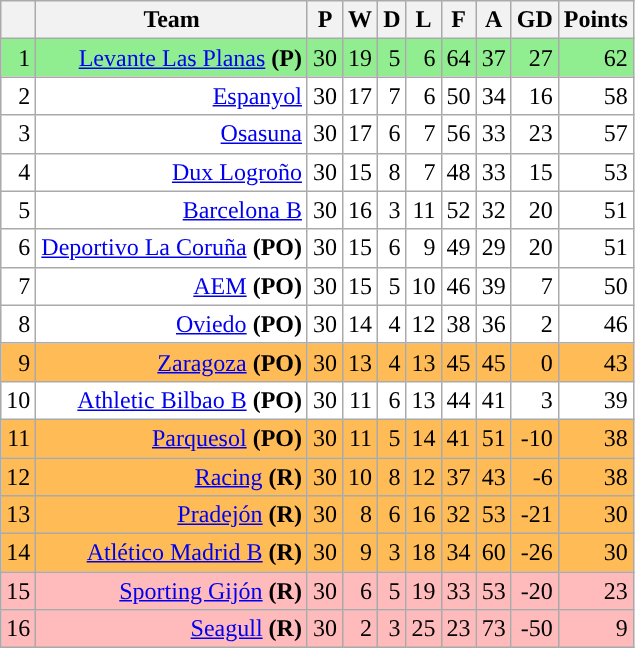<table class="wikitable sortable col2izq" style="text-align: right">
<tr>
<th></th>
<th>Team</th>
<th>P</th>
<th>W</th>
<th>D</th>
<th>L</th>
<th>F</th>
<th>A</th>
<th>GD</th>
<th>Points</th>
</tr>
<tr style="background:lightgreen">
<td>1</td>
<td><a href='#'>Levante Las Planas</a> <strong>(P)</strong></td>
<td>30</td>
<td>19</td>
<td>5</td>
<td>6</td>
<td>64</td>
<td>37</td>
<td>27</td>
<td>62</td>
</tr>
<tr style="background:#FFFFFF;">
<td>2</td>
<td><a href='#'>Espanyol</a></td>
<td>30</td>
<td>17</td>
<td>7</td>
<td>6</td>
<td>50</td>
<td>34</td>
<td>16</td>
<td>58</td>
</tr>
<tr style="background:#FFFFFF;">
<td>3</td>
<td><a href='#'>Osasuna</a></td>
<td>30</td>
<td>17</td>
<td>6</td>
<td>7</td>
<td>56</td>
<td>33</td>
<td>23</td>
<td>57</td>
</tr>
<tr style="background:#FFFFFF;">
<td>4</td>
<td><a href='#'>Dux Logroño</a></td>
<td>30</td>
<td>15</td>
<td>8</td>
<td>7</td>
<td>48</td>
<td>33</td>
<td>15</td>
<td>53</td>
</tr>
<tr style="background:#FFFFFF;">
<td>5</td>
<td><a href='#'>Barcelona B</a></td>
<td>30</td>
<td>16</td>
<td>3</td>
<td>11</td>
<td>52</td>
<td>32</td>
<td>20</td>
<td>51</td>
</tr>
<tr style="background:#FFFFFF;">
<td>6</td>
<td><a href='#'>Deportivo La Coruña</a> <strong>(PO)</strong></td>
<td>30</td>
<td>15</td>
<td>6</td>
<td>9</td>
<td>49</td>
<td>29</td>
<td>20</td>
<td>51</td>
</tr>
<tr style="background:#FFFFFF;">
<td>7</td>
<td><a href='#'>AEM</a> <strong>(PO)</strong></td>
<td>30</td>
<td>15</td>
<td>5</td>
<td>10</td>
<td>46</td>
<td>39</td>
<td>7</td>
<td>50</td>
</tr>
<tr style="background:#FFFFFF;">
<td>8</td>
<td><a href='#'>Oviedo</a> <strong>(PO)</strong></td>
<td>30</td>
<td>14</td>
<td>4</td>
<td>12</td>
<td>38</td>
<td>36</td>
<td>2</td>
<td>46</td>
</tr>
<tr style="background:#FFBB55;">
<td>9</td>
<td><a href='#'>Zaragoza</a> <strong>(PO)</strong></td>
<td>30</td>
<td>13</td>
<td>4</td>
<td>13</td>
<td>45</td>
<td>45</td>
<td>0</td>
<td>43</td>
</tr>
<tr style="background:#FFFFFF;">
<td>10</td>
<td><a href='#'>Athletic Bilbao B</a> <strong>(PO)</strong></td>
<td>30</td>
<td>11</td>
<td>6</td>
<td>13</td>
<td>44</td>
<td>41</td>
<td>3</td>
<td>39</td>
</tr>
<tr style="background:#FFBB55;">
<td>11</td>
<td><a href='#'>Parquesol</a> <strong>(PO)</strong></td>
<td>30</td>
<td>11</td>
<td>5</td>
<td>14</td>
<td>41</td>
<td>51</td>
<td>-10</td>
<td>38</td>
</tr>
<tr style="background:#FFBB55;">
<td>12</td>
<td><a href='#'>Racing</a> <strong>(R)</strong></td>
<td>30</td>
<td>10</td>
<td>8</td>
<td>12</td>
<td>37</td>
<td>43</td>
<td>-6</td>
<td>38</td>
</tr>
<tr style="background:#FFBB55;">
<td>13</td>
<td><a href='#'>Pradejón</a> <strong>(R)</strong></td>
<td>30</td>
<td>8</td>
<td>6</td>
<td>16</td>
<td>32</td>
<td>53</td>
<td>-21</td>
<td>30</td>
</tr>
<tr style="background:#FFBB55;">
<td>14</td>
<td><a href='#'>Atlético Madrid B</a> <strong>(R)</strong></td>
<td>30</td>
<td>9</td>
<td>3</td>
<td>18</td>
<td>34</td>
<td>60</td>
<td>-26</td>
<td>30</td>
</tr>
<tr style="background:#FFBBBB;">
<td>15</td>
<td><a href='#'>Sporting Gijón</a> <strong>(R)</strong></td>
<td>30</td>
<td>6</td>
<td>5</td>
<td>19</td>
<td>33</td>
<td>53</td>
<td>-20</td>
<td>23</td>
</tr>
<tr style="background:#FFBBBB;">
<td>16</td>
<td><a href='#'>Seagull</a> <strong>(R)</strong></td>
<td>30</td>
<td>2</td>
<td>3</td>
<td>25</td>
<td>23</td>
<td>73</td>
<td>-50</td>
<td>9</td>
</tr>
</table>
